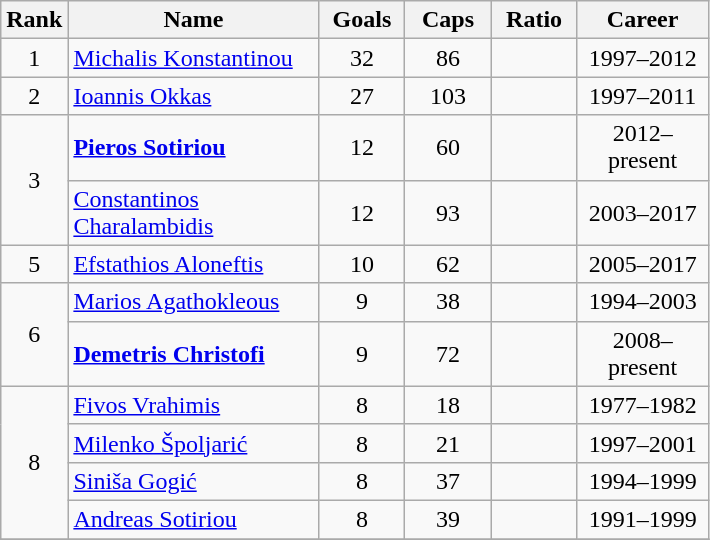<table class="wikitable sortable" style="text-align:center">
<tr>
<th width=30>Rank</th>
<th width=160>Name</th>
<th width=50>Goals</th>
<th width=50>Caps</th>
<th width=50>Ratio</th>
<th width=80>Career</th>
</tr>
<tr>
<td>1</td>
<td style="text-align:left;"><a href='#'>Michalis Konstantinou</a></td>
<td>32</td>
<td>86</td>
<td></td>
<td>1997–2012</td>
</tr>
<tr>
<td>2</td>
<td style="text-align:left;"><a href='#'>Ioannis Okkas</a></td>
<td>27</td>
<td>103</td>
<td></td>
<td>1997–2011</td>
</tr>
<tr>
<td rowspan=2>3</td>
<td style="text-align:left;"><strong><a href='#'>Pieros Sotiriou</a></strong></td>
<td>12</td>
<td>60</td>
<td></td>
<td>2012–present</td>
</tr>
<tr>
<td style="text-align:left;"><a href='#'>Constantinos Charalambidis</a></td>
<td>12</td>
<td>93</td>
<td></td>
<td>2003–2017</td>
</tr>
<tr>
<td>5</td>
<td style="text-align:left;"><a href='#'>Efstathios Aloneftis</a></td>
<td>10</td>
<td>62</td>
<td></td>
<td>2005–2017</td>
</tr>
<tr>
<td rowspan=2>6</td>
<td style="text-align:left;"><a href='#'>Marios Agathokleous</a></td>
<td>9</td>
<td>38</td>
<td></td>
<td>1994–2003</td>
</tr>
<tr>
<td style="text-align:left;"><strong><a href='#'>Demetris Christofi</a></strong></td>
<td>9</td>
<td>72</td>
<td></td>
<td>2008–present</td>
</tr>
<tr>
<td rowspan=4>8</td>
<td style="text-align:left;"><a href='#'>Fivos Vrahimis</a></td>
<td>8</td>
<td>18</td>
<td></td>
<td>1977–1982</td>
</tr>
<tr>
<td style="text-align:left;"><a href='#'>Milenko Špoljarić</a></td>
<td>8</td>
<td>21</td>
<td></td>
<td>1997–2001</td>
</tr>
<tr>
<td style="text-align:left;"><a href='#'>Siniša Gogić</a></td>
<td>8</td>
<td>37</td>
<td></td>
<td>1994–1999</td>
</tr>
<tr>
<td style="text-align:left;"><a href='#'>Andreas Sotiriou</a></td>
<td>8</td>
<td>39</td>
<td></td>
<td>1991–1999</td>
</tr>
<tr>
</tr>
</table>
